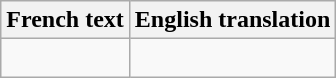<table class="wikitable">
<tr>
<th>French text</th>
<th>English translation</th>
</tr>
<tr>
<td></td>
<td><br></td>
</tr>
</table>
